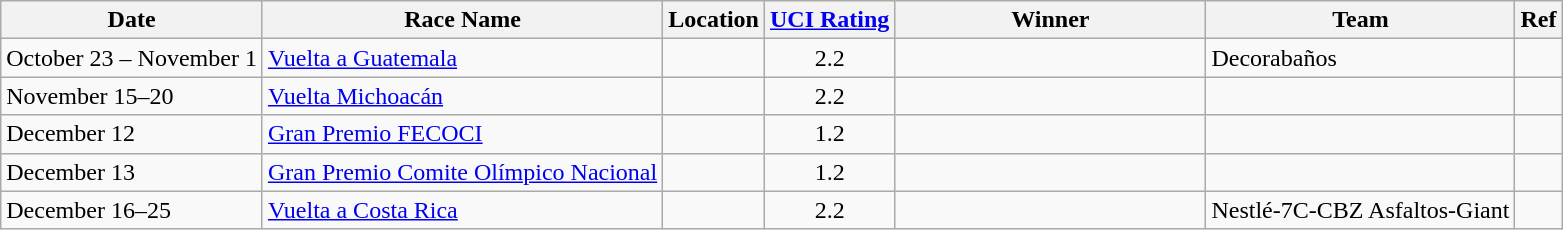<table class="wikitable sortable">
<tr>
<th>Date</th>
<th>Race Name</th>
<th>Location</th>
<th><a href='#'>UCI Rating</a></th>
<th width=200px>Winner</th>
<th>Team</th>
<th>Ref</th>
</tr>
<tr>
<td>October 23 – November 1</td>
<td><a href='#'>Vuelta a Guatemala</a></td>
<td></td>
<td align=center>2.2</td>
<td></td>
<td>Decorabaños</td>
<td align=center></td>
</tr>
<tr>
<td>November 15–20</td>
<td><a href='#'>Vuelta Michoacán</a></td>
<td></td>
<td align=center>2.2</td>
<td></td>
<td></td>
<td align=center></td>
</tr>
<tr>
<td>December 12</td>
<td><a href='#'>Gran Premio FECOCI</a></td>
<td></td>
<td align=center>1.2</td>
<td></td>
<td></td>
<td align=center></td>
</tr>
<tr>
<td>December 13</td>
<td><a href='#'>Gran Premio Comite Olímpico Nacional</a></td>
<td></td>
<td align=center>1.2</td>
<td></td>
<td></td>
<td align=center></td>
</tr>
<tr>
<td>December 16–25</td>
<td><a href='#'>Vuelta a Costa Rica</a></td>
<td></td>
<td align=center>2.2</td>
<td></td>
<td>Nestlé-7C-CBZ Asfaltos-Giant</td>
<td align=center></td>
</tr>
</table>
